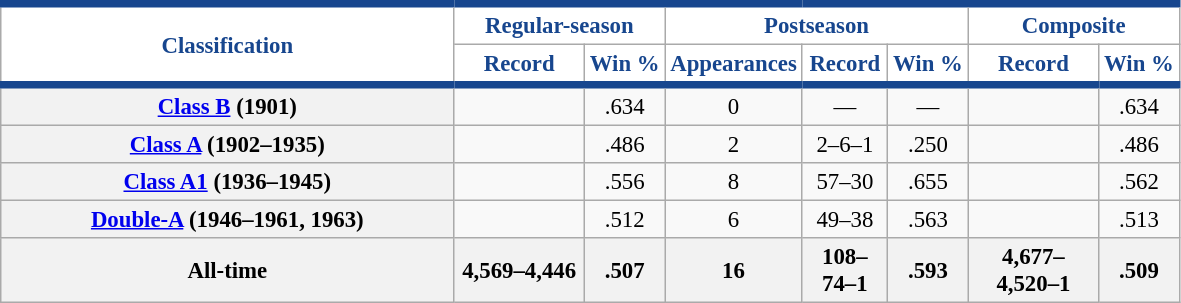<table class="wikitable sortable plainrowheaders" style="font-size: 95%; text-align:center;">
<tr>
<th rowspan="2" scope="col" width="295px" style="background-color:#ffffff; border-top:#17468E 5px solid; border-bottom:#17468E 5px solid; color:#17468E">Classification</th>
<th colspan="2" scope="col" style="background-color:#ffffff; border-top:#17468E 5px solid; color:#17468E">Regular-season</th>
<th colspan="3" scope="col" style="background-color:#ffffff; border-top:#17468E 5px solid; color:#17468E">Postseason</th>
<th colspan="3" scope="col" style="background-color:#ffffff; border-top:#17468E 5px solid; color:#17468E">Composite</th>
</tr>
<tr>
<th scope="col" width="80px" style="background-color:#ffffff; border-bottom:#17468E 5px solid; color:#17468E">Record</th>
<th scope="col" style="background-color:#ffffff; border-bottom:#17468E 5px solid; color:#17468E">Win %</th>
<th scope="col" style="background-color:#ffffff; border-bottom:#17468E 5px solid; color:#17468E">Appearances</th>
<th scope="col" width="50px" style="background-color:#ffffff; border-bottom:#17468E 5px solid; color:#17468E">Record</th>
<th scope="col" style="background-color:#ffffff; border-bottom:#17468E 5px solid; color:#17468E">Win %</th>
<th scope="col" width="80px" style="background-color:#ffffff; border-bottom:#17468E 5px solid; color:#17468E">Record</th>
<th scope="col" style="background-color:#ffffff; border-bottom:#17468E 5px solid; color:#17468E">Win %</th>
</tr>
<tr>
<th scope="row"><a href='#'>Class B</a> (1901)</th>
<td></td>
<td>.634</td>
<td>0</td>
<td>—</td>
<td>—</td>
<td></td>
<td>.634</td>
</tr>
<tr>
<th scope="row"><a href='#'>Class A</a> (1902–1935)</th>
<td></td>
<td>.486</td>
<td>2</td>
<td>2–6–1</td>
<td>.250</td>
<td></td>
<td>.486</td>
</tr>
<tr>
<th scope="row"><a href='#'>Class A1</a> (1936–1945)</th>
<td></td>
<td>.556</td>
<td>8</td>
<td>57–30</td>
<td>.655</td>
<td></td>
<td>.562</td>
</tr>
<tr>
<th scope="row"><a href='#'>Double-A</a> (1946–1961, 1963)</th>
<td></td>
<td>.512</td>
<td>6</td>
<td>49–38</td>
<td>.563</td>
<td></td>
<td>.513</td>
</tr>
<tr>
<th scope="row"><strong>All-time</strong></th>
<th>4,569–4,446</th>
<th>.507</th>
<th>16</th>
<th>108–74–1</th>
<th>.593</th>
<th>4,677–4,520–1</th>
<th>.509</th>
</tr>
</table>
